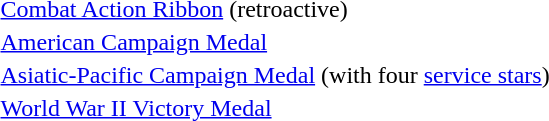<table>
<tr>
<td></td>
<td><a href='#'>Combat Action Ribbon</a> (retroactive)</td>
</tr>
<tr>
<td></td>
<td><a href='#'>American Campaign Medal</a></td>
</tr>
<tr>
<td></td>
<td><a href='#'>Asiatic-Pacific Campaign Medal</a> (with four <a href='#'>service stars</a>)</td>
</tr>
<tr>
<td></td>
<td><a href='#'>World War II Victory Medal</a></td>
</tr>
</table>
